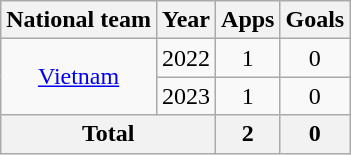<table class=wikitable style=text-align:center>
<tr>
<th>National team</th>
<th>Year</th>
<th>Apps</th>
<th>Goals</th>
</tr>
<tr>
<td rowspan=2><a href='#'>Vietnam</a></td>
<td>2022</td>
<td>1</td>
<td>0</td>
</tr>
<tr>
<td>2023</td>
<td>1</td>
<td>0</td>
</tr>
<tr>
<th colspan=2>Total</th>
<th>2</th>
<th>0</th>
</tr>
</table>
